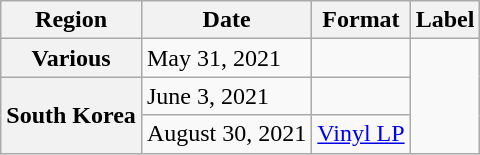<table class="wikitable plainrowheaders">
<tr>
<th scope="col">Region</th>
<th scope="col">Date</th>
<th scope="col">Format</th>
<th scope="col">Label</th>
</tr>
<tr>
<th scope="row">Various</th>
<td>May 31, 2021</td>
<td></td>
<td rowspan="3"></td>
</tr>
<tr>
<th scope="row" rowspan="2">South Korea</th>
<td>June 3, 2021</td>
<td></td>
</tr>
<tr>
<td>August 30, 2021</td>
<td><a href='#'>Vinyl LP</a></td>
</tr>
</table>
